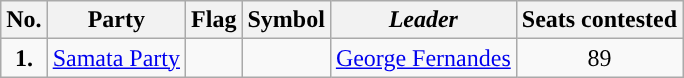<table class="wikitable">
<tr>
<th>No.</th>
<th>Party</th>
<th><strong>Flag</strong></th>
<th>Symbol</th>
<th><em>Leader</em></th>
<th>Seats contested</th>
</tr>
<tr>
<td ! style="text-align:center; background:"><strong>1.</strong></td>
<td style="text-align:center"><a href='#'>Samata Party</a></td>
<td></td>
<td></td>
<td style="text-align:center"><a href='#'>George Fernandes</a></td>
<td style="text-align:center">89</td>
</tr>
</table>
